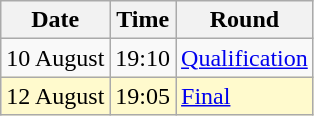<table class="wikitable">
<tr>
<th>Date</th>
<th>Time</th>
<th>Round</th>
</tr>
<tr>
<td>10 August</td>
<td>19:10</td>
<td><a href='#'>Qualification</a></td>
</tr>
<tr style=background:lemonchiffon>
<td>12 August</td>
<td>19:05</td>
<td><a href='#'>Final</a></td>
</tr>
</table>
